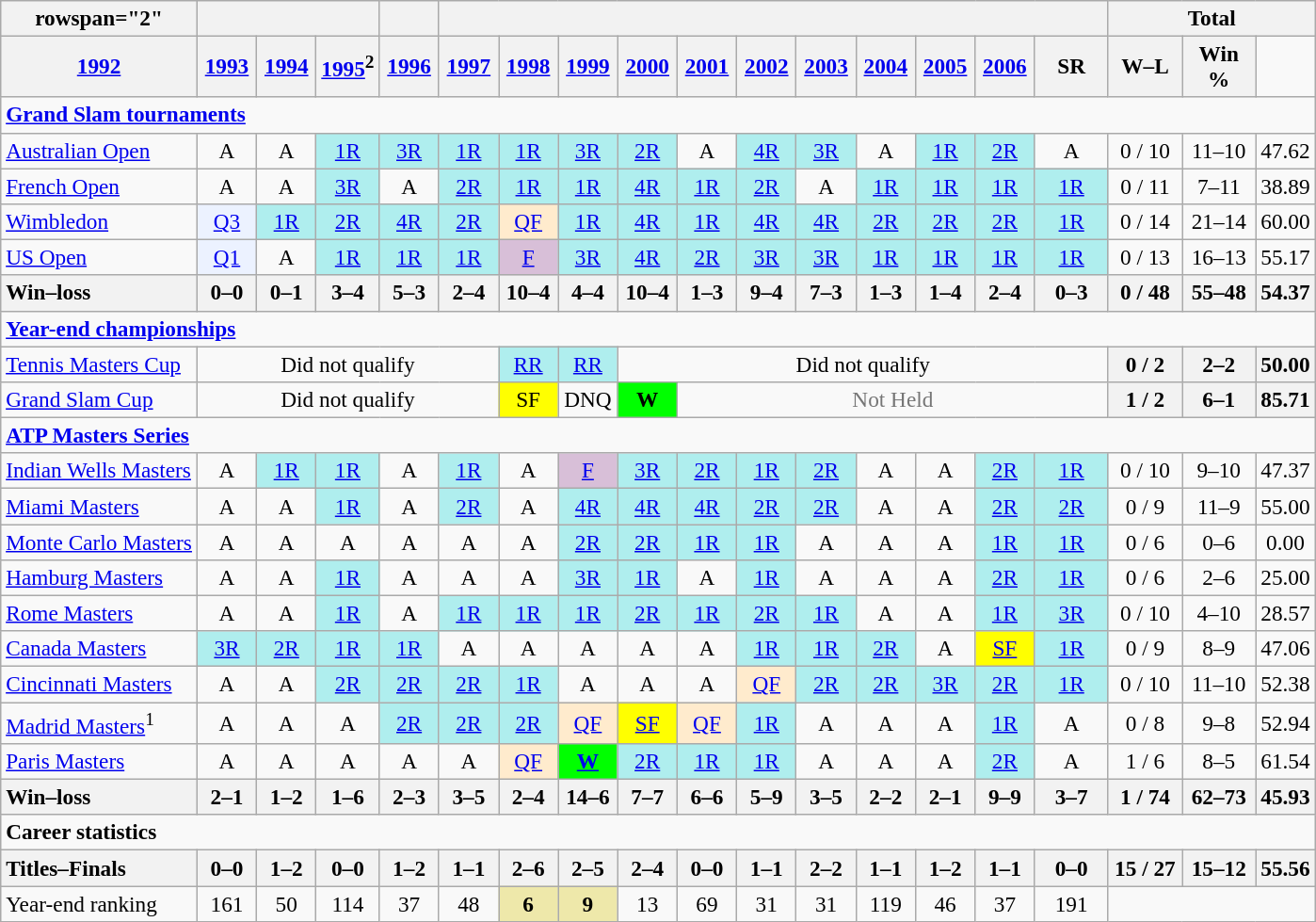<table class=wikitable style=text-align:center;font-size:97%>
<tr>
<th>rowspan="2" </th>
<th colspan=3></th>
<th></th>
<th colspan=11></th>
<th colspan=3>Total</th>
</tr>
<tr>
<th !width=35><a href='#'>1992</a></th>
<th width=35><a href='#'>1993</a></th>
<th width=35><a href='#'>1994</a></th>
<th width=35><a href='#'>1995</a><sup>2</sup></th>
<th width=35><a href='#'>1996</a></th>
<th width=35><a href='#'>1997</a></th>
<th width=35><a href='#'>1998</a></th>
<th width=35><a href='#'>1999</a></th>
<th width=35><a href='#'>2000</a></th>
<th width=35><a href='#'>2001</a></th>
<th width=35><a href='#'>2002</a></th>
<th width=35><a href='#'>2003</a></th>
<th width=35><a href='#'>2004</a></th>
<th width=35><a href='#'>2005</a></th>
<th width=35><a href='#'>2006</a></th>
<th width=45>SR</th>
<th width=45>W–L</th>
<th width=45>Win %</th>
</tr>
<tr>
<td colspan="23" style="text-align:left;"><a href='#'><strong>Grand Slam tournaments</strong></a></td>
</tr>
<tr>
<td align=left><a href='#'>Australian Open</a></td>
<td>A</td>
<td>A</td>
<td style="background:#afeeee;"><a href='#'>1R</a></td>
<td style="background:#afeeee;"><a href='#'>3R</a></td>
<td style="background:#afeeee;"><a href='#'>1R</a></td>
<td style="background:#afeeee;"><a href='#'>1R</a></td>
<td style="background:#afeeee;"><a href='#'>3R</a></td>
<td style="background:#afeeee;"><a href='#'>2R</a></td>
<td>A</td>
<td style="background:#afeeee;"><a href='#'>4R</a></td>
<td style="background:#afeeee;"><a href='#'>3R</a></td>
<td>A</td>
<td style="background:#afeeee;"><a href='#'>1R</a></td>
<td style="background:#afeeee;"><a href='#'>2R</a></td>
<td>A</td>
<td>0 / 10</td>
<td>11–10</td>
<td>47.62</td>
</tr>
<tr>
<td align=left><a href='#'>French Open</a></td>
<td>A</td>
<td>A</td>
<td style="background:#afeeee;"><a href='#'>3R</a></td>
<td>A</td>
<td style="background:#afeeee;"><a href='#'>2R</a></td>
<td style="background:#afeeee;"><a href='#'>1R</a></td>
<td style="background:#afeeee;"><a href='#'>1R</a></td>
<td style="background:#afeeee;"><a href='#'>4R</a></td>
<td style="background:#afeeee;"><a href='#'>1R</a></td>
<td style="background:#afeeee;"><a href='#'>2R</a></td>
<td>A</td>
<td style="background:#afeeee;"><a href='#'>1R</a></td>
<td style="background:#afeeee;"><a href='#'>1R</a></td>
<td style="background:#afeeee;"><a href='#'>1R</a></td>
<td style="background:#afeeee;"><a href='#'>1R</a></td>
<td>0 / 11</td>
<td>7–11</td>
<td>38.89</td>
</tr>
<tr>
<td align=left><a href='#'>Wimbledon</a></td>
<td bgcolor=ecf2ff><a href='#'>Q3</a></td>
<td style="background:#afeeee;"><a href='#'>1R</a></td>
<td style="background:#afeeee;"><a href='#'>2R</a></td>
<td style="background:#afeeee;"><a href='#'>4R</a></td>
<td style="background:#afeeee;"><a href='#'>2R</a></td>
<td style="background:#ffebcd;"><a href='#'>QF</a></td>
<td style="background:#afeeee;"><a href='#'>1R</a></td>
<td style="background:#afeeee;"><a href='#'>4R</a></td>
<td style="background:#afeeee;"><a href='#'>1R</a></td>
<td style="background:#afeeee;"><a href='#'>4R</a></td>
<td style="background:#afeeee;"><a href='#'>4R</a></td>
<td style="background:#afeeee;"><a href='#'>2R</a></td>
<td style="background:#afeeee;"><a href='#'>2R</a></td>
<td style="background:#afeeee;"><a href='#'>2R</a></td>
<td style="background:#afeeee;"><a href='#'>1R</a></td>
<td>0 / 14</td>
<td>21–14</td>
<td>60.00</td>
</tr>
<tr>
<td align=left><a href='#'>US Open</a></td>
<td bgcolor=ecf2ff><a href='#'>Q1</a></td>
<td>A</td>
<td style="background:#afeeee;"><a href='#'>1R</a></td>
<td style="background:#afeeee;"><a href='#'>1R</a></td>
<td style="background:#afeeee;"><a href='#'>1R</a></td>
<td style="background:thistle;"><a href='#'>F</a></td>
<td style="background:#afeeee;"><a href='#'>3R</a></td>
<td style="background:#afeeee;"><a href='#'>4R</a></td>
<td style="background:#afeeee;"><a href='#'>2R</a></td>
<td style="background:#afeeee;"><a href='#'>3R</a></td>
<td style="background:#afeeee;"><a href='#'>3R</a></td>
<td style="background:#afeeee;"><a href='#'>1R</a></td>
<td style="background:#afeeee;"><a href='#'>1R</a></td>
<td style="background:#afeeee;"><a href='#'>1R</a></td>
<td style="background:#afeeee;"><a href='#'>1R</a></td>
<td>0 / 13</td>
<td>16–13</td>
<td>55.17</td>
</tr>
<tr>
<th style=text-align:left>Win–loss</th>
<th>0–0</th>
<th>0–1</th>
<th>3–4</th>
<th>5–3</th>
<th>2–4</th>
<th>10–4</th>
<th>4–4</th>
<th>10–4</th>
<th>1–3</th>
<th>9–4</th>
<th>7–3</th>
<th>1–3</th>
<th>1–4</th>
<th>2–4</th>
<th>0–3</th>
<th>0 / 48</th>
<th>55–48</th>
<th>54.37</th>
</tr>
<tr>
<td colspan="21" style="text-align:left;"><strong><a href='#'>Year-end championships</a></strong></td>
</tr>
<tr>
<td align=left><a href='#'>Tennis Masters Cup</a></td>
<td colspan=5>Did not qualify</td>
<td bgcolor=afeeee><a href='#'>RR</a></td>
<td bgcolor=afeeee><a href='#'>RR</a></td>
<td colspan=8>Did not qualify</td>
<th>0 / 2</th>
<th>2–2</th>
<th>50.00</th>
</tr>
<tr>
<td align=left><a href='#'>Grand Slam Cup</a></td>
<td colspan=5>Did not qualify</td>
<td bgcolor=yellow>SF</td>
<td colspan=1>DNQ</td>
<td bgcolor=lime><strong>W</strong></td>
<td colspan=7 style=color:#767676>Not Held</td>
<th>1 / 2</th>
<th>6–1</th>
<th>85.71</th>
</tr>
<tr>
<td colspan="21" style="text-align:left;"><strong><a href='#'>ATP Masters Series</a></strong></td>
</tr>
<tr>
<td align=left><a href='#'>Indian Wells Masters</a></td>
<td>A</td>
<td bgcolor=afeeee><a href='#'>1R</a></td>
<td bgcolor=afeeee><a href='#'>1R</a></td>
<td>A</td>
<td bgcolor=afeeee><a href='#'>1R</a></td>
<td>A</td>
<td style="background:thistle;"><a href='#'>F</a></td>
<td bgcolor=afeeee><a href='#'>3R</a></td>
<td bgcolor=afeeee><a href='#'>2R</a></td>
<td bgcolor=afeeee><a href='#'>1R</a></td>
<td bgcolor=afeeee><a href='#'>2R</a></td>
<td>A</td>
<td>A</td>
<td bgcolor=afeeee><a href='#'>2R</a></td>
<td bgcolor=afeeee><a href='#'>1R</a></td>
<td>0 / 10</td>
<td>9–10</td>
<td>47.37</td>
</tr>
<tr>
<td align=left><a href='#'>Miami Masters</a></td>
<td>A</td>
<td>A</td>
<td bgcolor=afeeee><a href='#'>1R</a></td>
<td>A</td>
<td bgcolor=afeeee><a href='#'>2R</a></td>
<td>A</td>
<td bgcolor=afeeee><a href='#'>4R</a></td>
<td bgcolor=afeeee><a href='#'>4R</a></td>
<td bgcolor=afeeee><a href='#'>4R</a></td>
<td bgcolor=afeeee><a href='#'>2R</a></td>
<td bgcolor=afeeee><a href='#'>2R</a></td>
<td>A</td>
<td>A</td>
<td bgcolor=afeeee><a href='#'>2R</a></td>
<td bgcolor=afeeee><a href='#'>2R</a></td>
<td>0 / 9</td>
<td>11–9</td>
<td>55.00</td>
</tr>
<tr>
<td align=left><a href='#'>Monte Carlo Masters</a></td>
<td>A</td>
<td>A</td>
<td>A</td>
<td>A</td>
<td>A</td>
<td>A</td>
<td bgcolor=afeeee><a href='#'>2R</a></td>
<td bgcolor=afeeee><a href='#'>2R</a></td>
<td bgcolor=afeeee><a href='#'>1R</a></td>
<td bgcolor=afeeee><a href='#'>1R</a></td>
<td>A</td>
<td>A</td>
<td>A</td>
<td bgcolor=afeeee><a href='#'>1R</a></td>
<td bgcolor=afeeee><a href='#'>1R</a></td>
<td>0 / 6</td>
<td>0–6</td>
<td>0.00</td>
</tr>
<tr>
<td align=left><a href='#'>Hamburg Masters</a></td>
<td>A</td>
<td>A</td>
<td bgcolor=afeeee><a href='#'>1R</a></td>
<td>A</td>
<td>A</td>
<td>A</td>
<td bgcolor=afeeee><a href='#'>3R</a></td>
<td bgcolor=afeeee><a href='#'>1R</a></td>
<td>A</td>
<td bgcolor=afeeee><a href='#'>1R</a></td>
<td>A</td>
<td>A</td>
<td>A</td>
<td bgcolor=afeeee><a href='#'>2R</a></td>
<td bgcolor=afeeee><a href='#'>1R</a></td>
<td>0 / 6</td>
<td>2–6</td>
<td>25.00</td>
</tr>
<tr>
<td align=left><a href='#'>Rome Masters</a></td>
<td>A</td>
<td>A</td>
<td bgcolor=afeeee><a href='#'>1R</a></td>
<td>A</td>
<td bgcolor=afeeee><a href='#'>1R</a></td>
<td bgcolor=afeeee><a href='#'>1R</a></td>
<td bgcolor=afeeee><a href='#'>1R</a></td>
<td bgcolor=afeeee><a href='#'>2R</a></td>
<td bgcolor=afeeee><a href='#'>1R</a></td>
<td bgcolor=afeeee><a href='#'>2R</a></td>
<td bgcolor=afeeee><a href='#'>1R</a></td>
<td>A</td>
<td>A</td>
<td bgcolor=afeeee><a href='#'>1R</a></td>
<td bgcolor=afeeee><a href='#'>3R</a></td>
<td>0 / 10</td>
<td>4–10</td>
<td>28.57</td>
</tr>
<tr>
<td align=left><a href='#'>Canada Masters</a></td>
<td bgcolor=afeeee><a href='#'>3R</a></td>
<td bgcolor=afeeee><a href='#'>2R</a></td>
<td bgcolor=afeeee><a href='#'>1R</a></td>
<td bgcolor=afeeee><a href='#'>1R</a></td>
<td>A</td>
<td>A</td>
<td>A</td>
<td>A</td>
<td>A</td>
<td bgcolor=afeeee><a href='#'>1R</a></td>
<td bgcolor=afeeee><a href='#'>1R</a></td>
<td bgcolor=afeeee><a href='#'>2R</a></td>
<td>A</td>
<td style="background:yellow;"><a href='#'>SF</a></td>
<td bgcolor=afeeee><a href='#'>1R</a></td>
<td>0 / 9</td>
<td>8–9</td>
<td>47.06</td>
</tr>
<tr>
<td align=left><a href='#'>Cincinnati Masters</a></td>
<td>A</td>
<td>A</td>
<td bgcolor=afeeee><a href='#'>2R</a></td>
<td bgcolor=afeeee><a href='#'>2R</a></td>
<td bgcolor=afeeee><a href='#'>2R</a></td>
<td bgcolor=afeeee><a href='#'>1R</a></td>
<td>A</td>
<td>A</td>
<td>A</td>
<td bgcolor=ffebcd><a href='#'>QF</a></td>
<td bgcolor=afeeee><a href='#'>2R</a></td>
<td bgcolor=afeeee><a href='#'>2R</a></td>
<td bgcolor=afeeee><a href='#'>3R</a></td>
<td bgcolor=afeeee><a href='#'>2R</a></td>
<td bgcolor=afeeee><a href='#'>1R</a></td>
<td>0 / 10</td>
<td>11–10</td>
<td>52.38</td>
</tr>
<tr>
<td align=left><a href='#'>Madrid Masters</a><sup>1</sup></td>
<td>A</td>
<td>A</td>
<td>A</td>
<td bgcolor=afeeee><a href='#'>2R</a></td>
<td bgcolor=afeeee><a href='#'>2R</a></td>
<td bgcolor=afeeee><a href='#'>2R</a></td>
<td bgcolor=ffebcd><a href='#'>QF</a></td>
<td style="background:yellow;"><a href='#'>SF</a></td>
<td bgcolor=ffebcd><a href='#'>QF</a></td>
<td bgcolor=afeeee><a href='#'>1R</a></td>
<td>A</td>
<td>A</td>
<td>A</td>
<td bgcolor=afeeee><a href='#'>1R</a></td>
<td>A</td>
<td>0 / 8</td>
<td>9–8</td>
<td>52.94</td>
</tr>
<tr>
<td align=left><a href='#'>Paris Masters</a></td>
<td>A</td>
<td>A</td>
<td>A</td>
<td>A</td>
<td>A</td>
<td bgcolor=ffebcd><a href='#'>QF</a></td>
<td bgcolor=lime><strong><a href='#'>W</a></strong></td>
<td bgcolor=afeeee><a href='#'>2R</a></td>
<td bgcolor=afeeee><a href='#'>1R</a></td>
<td bgcolor=afeeee><a href='#'>1R</a></td>
<td>A</td>
<td>A</td>
<td>A</td>
<td bgcolor=afeeee><a href='#'>2R</a></td>
<td>A</td>
<td>1 / 6</td>
<td>8–5</td>
<td>61.54</td>
</tr>
<tr>
<th style=text-align:left>Win–loss</th>
<th>2–1</th>
<th>1–2</th>
<th>1–6</th>
<th>2–3</th>
<th>3–5</th>
<th>2–4</th>
<th>14–6</th>
<th>7–7</th>
<th>6–6</th>
<th>5–9</th>
<th>3–5</th>
<th>2–2</th>
<th>2–1</th>
<th>9–9</th>
<th>3–7</th>
<th>1 / 74</th>
<th>62–73</th>
<th>45.93</th>
</tr>
<tr>
<td colspan="23" style="text-align:left;"><strong>Career statistics</strong></td>
</tr>
<tr>
<th style=text-align:left>Titles–Finals</th>
<th>0–0</th>
<th>1–2</th>
<th>0–0</th>
<th>1–2</th>
<th>1–1</th>
<th>2–6</th>
<th>2–5</th>
<th>2–4</th>
<th>0–0</th>
<th>1–1</th>
<th>2–2</th>
<th>1–1</th>
<th>1–2</th>
<th>1–1</th>
<th>0–0</th>
<th>15 / 27</th>
<th>15–12</th>
<th>55.56</th>
</tr>
<tr>
<td align=left>Year-end ranking</td>
<td>161</td>
<td>50</td>
<td>114</td>
<td>37</td>
<td>48</td>
<td style="background:#eee8aa;"><strong>6</strong></td>
<td style="background:#eee8aa;"><strong>9</strong></td>
<td>13</td>
<td>69</td>
<td>31</td>
<td>31</td>
<td>119</td>
<td>46</td>
<td>37</td>
<td>191</td>
<td colspan=3></td>
</tr>
</table>
